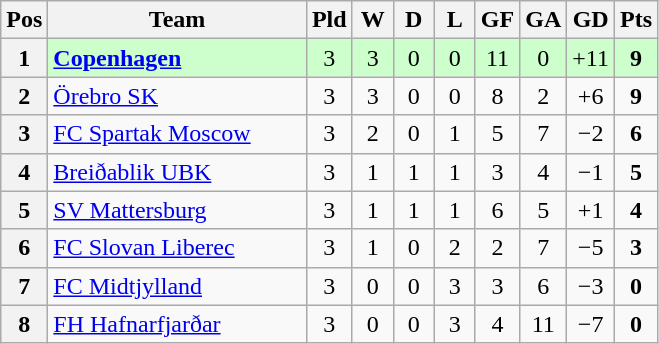<table class=wikitable style="text-align:center">
<tr>
<th width=20>Pos</th>
<th width=165>Team</th>
<th width=20>Pld</th>
<th width=20>W</th>
<th width=20>D</th>
<th width=20>L</th>
<th width=20>GF</th>
<th width=20>GA</th>
<th width=20>GD</th>
<th width=20>Pts</th>
</tr>
<tr style="background:#cfc;">
<th>1</th>
<td style="text-align:left"> <strong><a href='#'>Copenhagen</a></strong></td>
<td>3</td>
<td>3</td>
<td>0</td>
<td>0</td>
<td>11</td>
<td>0</td>
<td>+11</td>
<td><strong>9</strong></td>
</tr>
<tr>
<th>2</th>
<td style="text-align:left"> <a href='#'>Örebro SK</a></td>
<td>3</td>
<td>3</td>
<td>0</td>
<td>0</td>
<td>8</td>
<td>2</td>
<td>+6</td>
<td><strong>9</strong></td>
</tr>
<tr>
<th>3</th>
<td style="text-align:left"> <a href='#'>FC Spartak Moscow</a></td>
<td>3</td>
<td>2</td>
<td>0</td>
<td>1</td>
<td>5</td>
<td>7</td>
<td>−2</td>
<td><strong>6</strong></td>
</tr>
<tr>
<th>4</th>
<td style="text-align:left"> <a href='#'>Breiðablik UBK</a></td>
<td>3</td>
<td>1</td>
<td>1</td>
<td>1</td>
<td>3</td>
<td>4</td>
<td>−1</td>
<td><strong>5</strong></td>
</tr>
<tr>
<th>5</th>
<td style="text-align:left"> <a href='#'>SV Mattersburg</a></td>
<td>3</td>
<td>1</td>
<td>1</td>
<td>1</td>
<td>6</td>
<td>5</td>
<td>+1</td>
<td><strong>4</strong></td>
</tr>
<tr>
<th>6</th>
<td style="text-align:left"> <a href='#'>FC Slovan Liberec</a></td>
<td>3</td>
<td>1</td>
<td>0</td>
<td>2</td>
<td>2</td>
<td>7</td>
<td>−5</td>
<td><strong>3</strong></td>
</tr>
<tr>
<th>7</th>
<td style="text-align:left"> <a href='#'>FC Midtjylland</a></td>
<td>3</td>
<td>0</td>
<td>0</td>
<td>3</td>
<td>3</td>
<td>6</td>
<td>−3</td>
<td><strong>0</strong></td>
</tr>
<tr>
<th>8</th>
<td style="text-align:left"> <a href='#'>FH Hafnarfjarðar</a></td>
<td>3</td>
<td>0</td>
<td>0</td>
<td>3</td>
<td>4</td>
<td>11</td>
<td>−7</td>
<td><strong>0</strong></td>
</tr>
</table>
